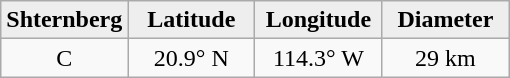<table class="wikitable">
<tr>
<th width="25%" style="background:#eeeeee;">Shternberg</th>
<th width="25%" style="background:#eeeeee;">Latitude</th>
<th width="25%" style="background:#eeeeee;">Longitude</th>
<th width="25%" style="background:#eeeeee;">Diameter</th>
</tr>
<tr>
<td align="center">C</td>
<td align="center">20.9° N</td>
<td align="center">114.3° W</td>
<td align="center">29 km</td>
</tr>
</table>
